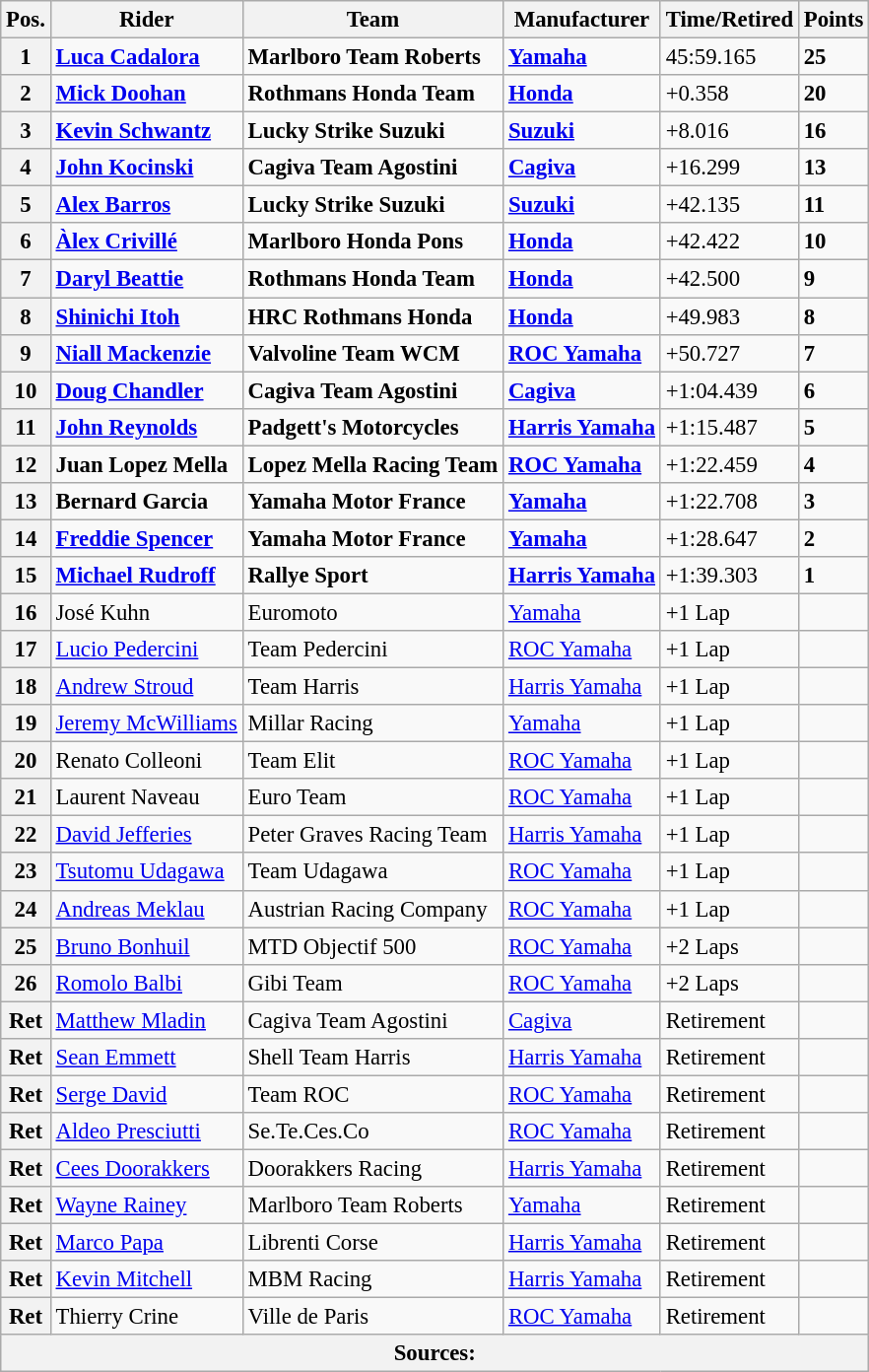<table class="wikitable" style="font-size: 95%;">
<tr>
<th>Pos.</th>
<th>Rider</th>
<th>Team</th>
<th>Manufacturer</th>
<th>Time/Retired</th>
<th>Points</th>
</tr>
<tr>
<th>1</th>
<td> <strong><a href='#'>Luca Cadalora</a></strong></td>
<td><strong>Marlboro Team Roberts</strong></td>
<td><strong><a href='#'>Yamaha</a></strong></td>
<td>45:59.165</td>
<td><strong>25</strong></td>
</tr>
<tr>
<th>2</th>
<td> <strong><a href='#'>Mick Doohan</a></strong></td>
<td><strong>Rothmans Honda Team</strong></td>
<td><strong><a href='#'>Honda</a></strong></td>
<td>+0.358</td>
<td><strong>20</strong></td>
</tr>
<tr>
<th>3</th>
<td> <strong><a href='#'>Kevin Schwantz</a></strong></td>
<td><strong>Lucky Strike Suzuki</strong></td>
<td><strong><a href='#'>Suzuki</a></strong></td>
<td>+8.016</td>
<td><strong>16</strong></td>
</tr>
<tr>
<th>4</th>
<td> <strong><a href='#'>John Kocinski</a></strong></td>
<td><strong>Cagiva Team Agostini</strong></td>
<td><strong><a href='#'>Cagiva</a></strong></td>
<td>+16.299</td>
<td><strong>13</strong></td>
</tr>
<tr>
<th>5</th>
<td> <strong><a href='#'>Alex Barros</a></strong></td>
<td><strong>Lucky Strike Suzuki</strong></td>
<td><strong><a href='#'>Suzuki</a></strong></td>
<td>+42.135</td>
<td><strong>11</strong></td>
</tr>
<tr>
<th>6</th>
<td> <strong><a href='#'>Àlex Crivillé</a></strong></td>
<td><strong>Marlboro Honda Pons</strong></td>
<td><strong><a href='#'>Honda</a></strong></td>
<td>+42.422</td>
<td><strong>10</strong></td>
</tr>
<tr>
<th>7</th>
<td> <strong><a href='#'>Daryl Beattie</a></strong></td>
<td><strong>Rothmans Honda Team</strong></td>
<td><strong><a href='#'>Honda</a></strong></td>
<td>+42.500</td>
<td><strong>9</strong></td>
</tr>
<tr>
<th>8</th>
<td> <strong><a href='#'>Shinichi Itoh</a></strong></td>
<td><strong>HRC Rothmans Honda</strong></td>
<td><strong><a href='#'>Honda</a></strong></td>
<td>+49.983</td>
<td><strong>8</strong></td>
</tr>
<tr>
<th>9</th>
<td> <strong><a href='#'>Niall Mackenzie</a></strong></td>
<td><strong>Valvoline Team WCM</strong></td>
<td><strong><a href='#'>ROC Yamaha</a></strong></td>
<td>+50.727</td>
<td><strong>7</strong></td>
</tr>
<tr>
<th>10</th>
<td> <strong><a href='#'>Doug Chandler</a></strong></td>
<td><strong>Cagiva Team Agostini</strong></td>
<td><strong><a href='#'>Cagiva</a></strong></td>
<td>+1:04.439</td>
<td><strong>6</strong></td>
</tr>
<tr>
<th>11</th>
<td> <strong><a href='#'>John Reynolds</a></strong></td>
<td><strong>Padgett's Motorcycles</strong></td>
<td><strong><a href='#'>Harris Yamaha</a></strong></td>
<td>+1:15.487</td>
<td><strong>5</strong></td>
</tr>
<tr>
<th>12</th>
<td> <strong>Juan Lopez Mella</strong></td>
<td><strong>Lopez Mella Racing Team</strong></td>
<td><strong><a href='#'>ROC Yamaha</a></strong></td>
<td>+1:22.459</td>
<td><strong>4</strong></td>
</tr>
<tr>
<th>13</th>
<td> <strong>Bernard Garcia</strong></td>
<td><strong>Yamaha Motor France</strong></td>
<td><strong><a href='#'>Yamaha</a></strong></td>
<td>+1:22.708</td>
<td><strong>3</strong></td>
</tr>
<tr>
<th>14</th>
<td> <strong><a href='#'>Freddie Spencer</a></strong></td>
<td><strong>Yamaha Motor France</strong></td>
<td><strong><a href='#'>Yamaha</a></strong></td>
<td>+1:28.647</td>
<td><strong>2</strong></td>
</tr>
<tr>
<th>15</th>
<td> <strong><a href='#'>Michael Rudroff</a></strong></td>
<td><strong>Rallye Sport</strong></td>
<td><strong><a href='#'>Harris Yamaha</a></strong></td>
<td>+1:39.303</td>
<td><strong>1</strong></td>
</tr>
<tr>
<th>16</th>
<td> José Kuhn</td>
<td>Euromoto</td>
<td><a href='#'>Yamaha</a></td>
<td>+1 Lap</td>
<td></td>
</tr>
<tr>
<th>17</th>
<td> <a href='#'>Lucio Pedercini</a></td>
<td>Team Pedercini</td>
<td><a href='#'>ROC Yamaha</a></td>
<td>+1 Lap</td>
<td></td>
</tr>
<tr>
<th>18</th>
<td> <a href='#'>Andrew Stroud</a></td>
<td>Team Harris</td>
<td><a href='#'>Harris Yamaha</a></td>
<td>+1 Lap</td>
<td></td>
</tr>
<tr>
<th>19</th>
<td> <a href='#'>Jeremy McWilliams</a></td>
<td>Millar Racing</td>
<td><a href='#'>Yamaha</a></td>
<td>+1 Lap</td>
<td></td>
</tr>
<tr>
<th>20</th>
<td> Renato Colleoni</td>
<td>Team Elit</td>
<td><a href='#'>ROC Yamaha</a></td>
<td>+1 Lap</td>
<td></td>
</tr>
<tr>
<th>21</th>
<td> Laurent Naveau</td>
<td>Euro Team</td>
<td><a href='#'>ROC Yamaha</a></td>
<td>+1 Lap</td>
<td></td>
</tr>
<tr>
<th>22</th>
<td> <a href='#'>David Jefferies</a></td>
<td>Peter Graves Racing Team</td>
<td><a href='#'>Harris Yamaha</a></td>
<td>+1 Lap</td>
<td></td>
</tr>
<tr>
<th>23</th>
<td> <a href='#'>Tsutomu Udagawa</a></td>
<td>Team Udagawa</td>
<td><a href='#'>ROC Yamaha</a></td>
<td>+1 Lap</td>
<td></td>
</tr>
<tr>
<th>24</th>
<td> <a href='#'>Andreas Meklau</a></td>
<td>Austrian Racing Company</td>
<td><a href='#'>ROC Yamaha</a></td>
<td>+1 Lap</td>
<td></td>
</tr>
<tr>
<th>25</th>
<td> <a href='#'>Bruno Bonhuil</a></td>
<td>MTD Objectif 500</td>
<td><a href='#'>ROC Yamaha</a></td>
<td>+2 Laps</td>
<td></td>
</tr>
<tr>
<th>26</th>
<td> <a href='#'>Romolo Balbi</a></td>
<td>Gibi Team</td>
<td><a href='#'>ROC Yamaha</a></td>
<td>+2 Laps</td>
<td></td>
</tr>
<tr>
<th>Ret</th>
<td> <a href='#'>Matthew Mladin</a></td>
<td>Cagiva Team Agostini</td>
<td><a href='#'>Cagiva</a></td>
<td>Retirement</td>
<td></td>
</tr>
<tr>
<th>Ret</th>
<td> <a href='#'>Sean Emmett</a></td>
<td>Shell Team Harris</td>
<td><a href='#'>Harris Yamaha</a></td>
<td>Retirement</td>
<td></td>
</tr>
<tr>
<th>Ret</th>
<td> <a href='#'>Serge David</a></td>
<td>Team ROC</td>
<td><a href='#'>ROC Yamaha</a></td>
<td>Retirement</td>
<td></td>
</tr>
<tr>
<th>Ret</th>
<td> <a href='#'>Aldeo Presciutti</a></td>
<td>Se.Te.Ces.Co</td>
<td><a href='#'>ROC Yamaha</a></td>
<td>Retirement</td>
<td></td>
</tr>
<tr>
<th>Ret</th>
<td> <a href='#'>Cees Doorakkers</a></td>
<td>Doorakkers Racing</td>
<td><a href='#'>Harris Yamaha</a></td>
<td>Retirement</td>
<td></td>
</tr>
<tr>
<th>Ret</th>
<td> <a href='#'>Wayne Rainey</a></td>
<td>Marlboro Team Roberts</td>
<td><a href='#'>Yamaha</a></td>
<td>Retirement</td>
<td></td>
</tr>
<tr>
<th>Ret</th>
<td> <a href='#'>Marco Papa</a></td>
<td>Librenti Corse</td>
<td><a href='#'>Harris Yamaha</a></td>
<td>Retirement</td>
<td></td>
</tr>
<tr>
<th>Ret</th>
<td> <a href='#'>Kevin Mitchell</a></td>
<td>MBM Racing</td>
<td><a href='#'>Harris Yamaha</a></td>
<td>Retirement</td>
<td></td>
</tr>
<tr>
<th>Ret</th>
<td> Thierry Crine</td>
<td>Ville de Paris</td>
<td><a href='#'>ROC Yamaha</a></td>
<td>Retirement</td>
<td></td>
</tr>
<tr>
<th colspan=8>Sources:</th>
</tr>
</table>
